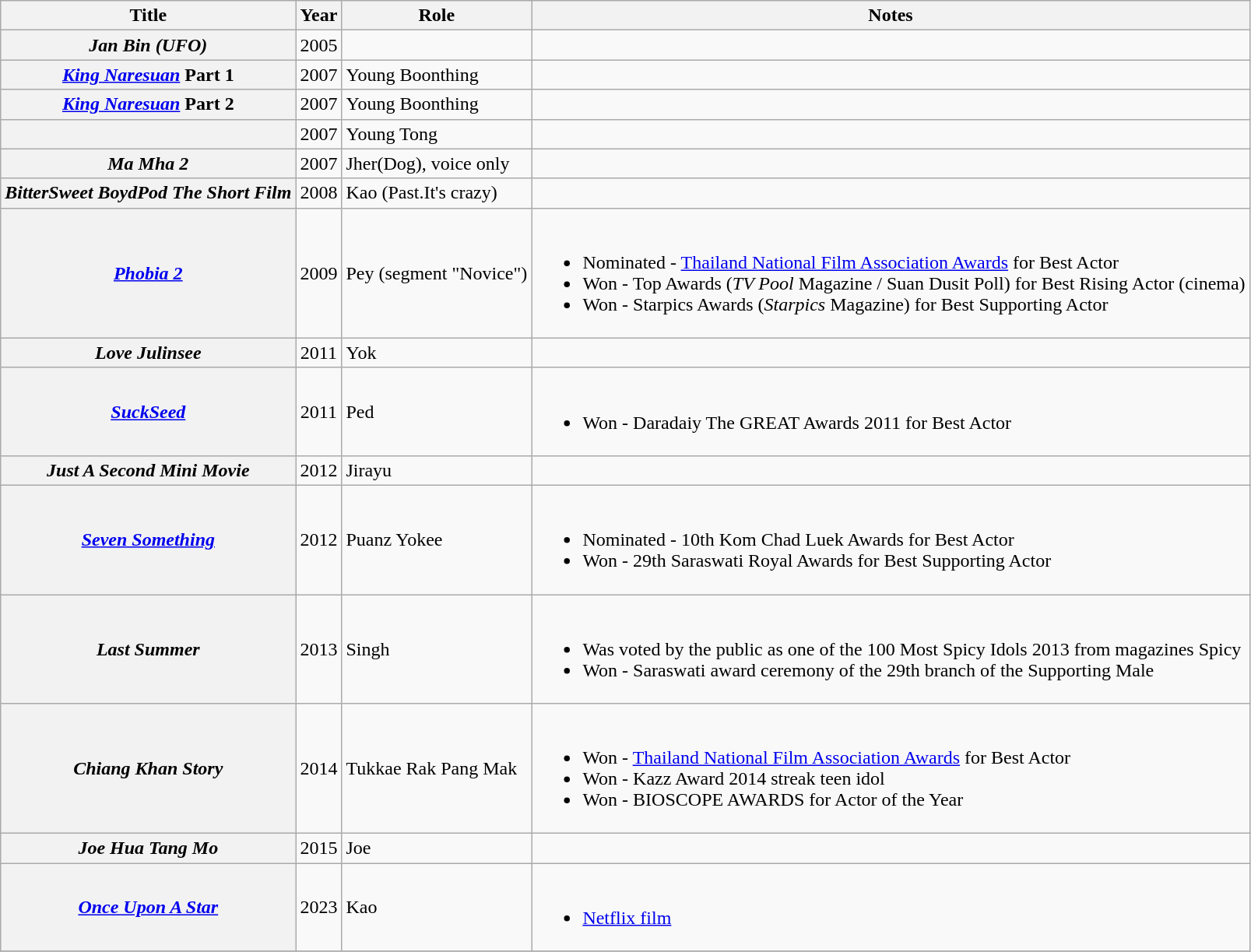<table class="wikitable sortable plainrowheaders">
<tr>
<th scope="col">Title</th>
<th scope="col">Year</th>
<th scope="col">Role</th>
<th scope="col" class="unsortable">Notes</th>
</tr>
<tr>
<th scope="row"><em>Jan Bin (UFO)</em></th>
<td align="center">2005</td>
<td></td>
<td></td>
</tr>
<tr>
<th scope="row"><em><a href='#'>King Naresuan</a></em> Part 1</th>
<td align="center">2007</td>
<td>Young Boonthing</td>
<td></td>
</tr>
<tr>
<th scope="row"><em><a href='#'>King Naresuan</a></em> Part 2</th>
<td align="center">2007</td>
<td>Young Boonthing</td>
<td></td>
</tr>
<tr>
<th scope="row"><em></em></th>
<td align="center">2007</td>
<td>Young Tong</td>
<td></td>
</tr>
<tr>
<th scope="row"><em>Ma Mha 2</em></th>
<td align="center">2007</td>
<td>Jher(Dog), voice only</td>
<td></td>
</tr>
<tr>
<th scope="row"><em>BitterSweet BoydPod The Short Film</em></th>
<td align="center">2008</td>
<td>Kao (Past.It's crazy)</td>
<td></td>
</tr>
<tr>
<th scope="row"><em><a href='#'>Phobia 2</a></em></th>
<td align="center">2009</td>
<td>Pey (segment "Novice")</td>
<td><br><ul><li>Nominated - <a href='#'>Thailand National Film Association Awards</a> for Best Actor</li><li>Won - Top Awards (<em>TV Pool</em> Magazine / Suan Dusit Poll) for Best Rising Actor (cinema)</li><li>Won - Starpics Awards (<em>Starpics</em> Magazine) for Best Supporting Actor</li></ul></td>
</tr>
<tr>
<th scope="row"><em>Love Julinsee</em></th>
<td align="center">2011</td>
<td>Yok</td>
<td></td>
</tr>
<tr>
<th scope="row"><em><a href='#'>SuckSeed</a></em></th>
<td align="center">2011</td>
<td>Ped</td>
<td><br><ul><li>Won - Daradaiy The GREAT Awards 2011 for Best Actor</li></ul></td>
</tr>
<tr>
<th scope="row"><em>Just A Second Mini Movie</em></th>
<td align="center">2012</td>
<td>Jirayu</td>
<td></td>
</tr>
<tr>
<th scope="row"><em><a href='#'>Seven Something</a></em></th>
<td align="center">2012</td>
<td>Puanz Yokee</td>
<td><br><ul><li>Nominated - 10th Kom Chad Luek Awards for Best Actor</li><li>Won - 29th Saraswati Royal Awards for Best Supporting Actor</li></ul></td>
</tr>
<tr>
<th scope="row"><em>Last Summer</em></th>
<td align="center">2013</td>
<td>Singh</td>
<td><br><ul><li>Was voted by the public as one of the 100 Most Spicy Idols 2013 from magazines Spicy</li><li>Won - Saraswati award ceremony of the 29th branch of the Supporting Male</li></ul></td>
</tr>
<tr>
<th scope="row"><em>Chiang Khan Story</em></th>
<td align="center">2014</td>
<td>Tukkae Rak Pang Mak</td>
<td><br><ul><li>Won - <a href='#'>Thailand National Film Association Awards</a> for Best Actor</li><li>Won - Kazz Award 2014 streak teen idol</li><li>Won - BIOSCOPE AWARDS for Actor of the Year</li></ul></td>
</tr>
<tr>
<th scope="row"><em>Joe Hua Tang Mo</em></th>
<td align="center">2015</td>
<td>Joe</td>
<td></td>
</tr>
<tr>
<th scope="row"><em><a href='#'>Once Upon A Star</a></em></th>
<td align="center">2023</td>
<td>Kao</td>
<td><br><ul><li><a href='#'>Netflix film</a></li></ul></td>
</tr>
<tr>
</tr>
</table>
